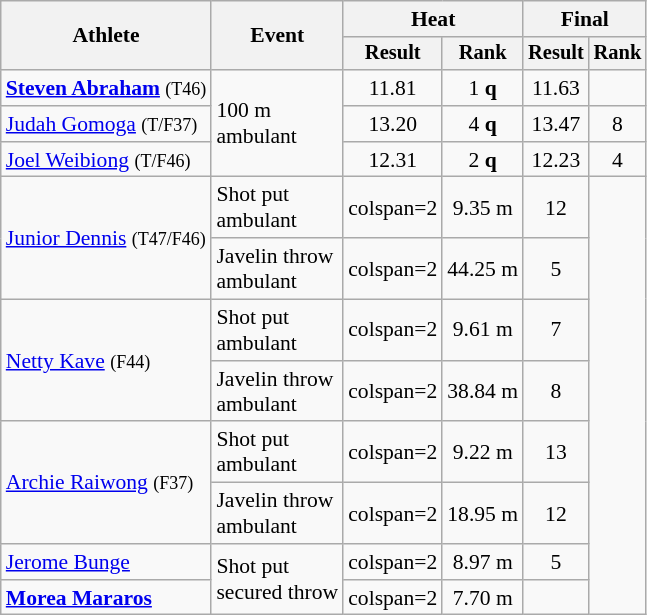<table class="wikitable" style="font-size:90%">
<tr>
<th rowspan="2">Athlete</th>
<th rowspan="2">Event</th>
<th colspan="2">Heat</th>
<th colspan="2">Final</th>
</tr>
<tr style="font-size:95%">
<th>Result</th>
<th>Rank</th>
<th>Result</th>
<th>Rank</th>
</tr>
<tr style=text-align:center>
<td style=text-align:left><strong><a href='#'>Steven Abraham</a></strong> <small>(T46)</small></td>
<td style=text-align:left rowspan=3>100 m<br>ambulant</td>
<td>11.81</td>
<td>1 <strong>q</strong></td>
<td>11.63</td>
<td></td>
</tr>
<tr style=text-align:center>
<td style=text-align:left><a href='#'>Judah Gomoga</a> <small>(T/F37)</small></td>
<td>13.20</td>
<td>4 <strong>q</strong></td>
<td>13.47</td>
<td>8</td>
</tr>
<tr style=text-align:center>
<td style=text-align:left><a href='#'>Joel Weibiong</a> <small>(T/F46)</small></td>
<td>12.31</td>
<td>2 <strong>q</strong></td>
<td>12.23</td>
<td>4</td>
</tr>
<tr align=center>
<td align=left rowspan=2><a href='#'>Junior Dennis</a> <small>(T47/F46)</small></td>
<td align=left>Shot put<br>ambulant</td>
<td>colspan=2 </td>
<td>9.35 m</td>
<td>12</td>
</tr>
<tr align=center>
<td align=left>Javelin throw<br>ambulant</td>
<td>colspan=2 </td>
<td>44.25 m</td>
<td>5</td>
</tr>
<tr align=center>
<td align=left rowspan=2><a href='#'>Netty Kave</a> <small>(F44)</small></td>
<td align=left>Shot put<br>ambulant</td>
<td>colspan=2 </td>
<td>9.61 m</td>
<td>7</td>
</tr>
<tr align=center>
<td align=left>Javelin throw<br>ambulant</td>
<td>colspan=2 </td>
<td>38.84 m</td>
<td>8</td>
</tr>
<tr align=center>
<td align=left rowspan=2><a href='#'>Archie Raiwong</a> <small>(F37)</small></td>
<td align=left>Shot put<br>ambulant</td>
<td>colspan=2 </td>
<td>9.22 m</td>
<td>13</td>
</tr>
<tr align=center>
<td align=left>Javelin throw<br>ambulant</td>
<td>colspan=2 </td>
<td>18.95 m</td>
<td>12</td>
</tr>
<tr style=text-align:center>
<td style=text-align:left><a href='#'>Jerome Bunge</a></td>
<td style=text-align:left rowspan=2>Shot put<br>secured throw</td>
<td>colspan=2 </td>
<td>8.97 m</td>
<td>5</td>
</tr>
<tr style=text-align:center>
<td style=text-align:left><strong><a href='#'>Morea Mararos</a></strong></td>
<td>colspan=2 </td>
<td>7.70 m</td>
<td></td>
</tr>
</table>
